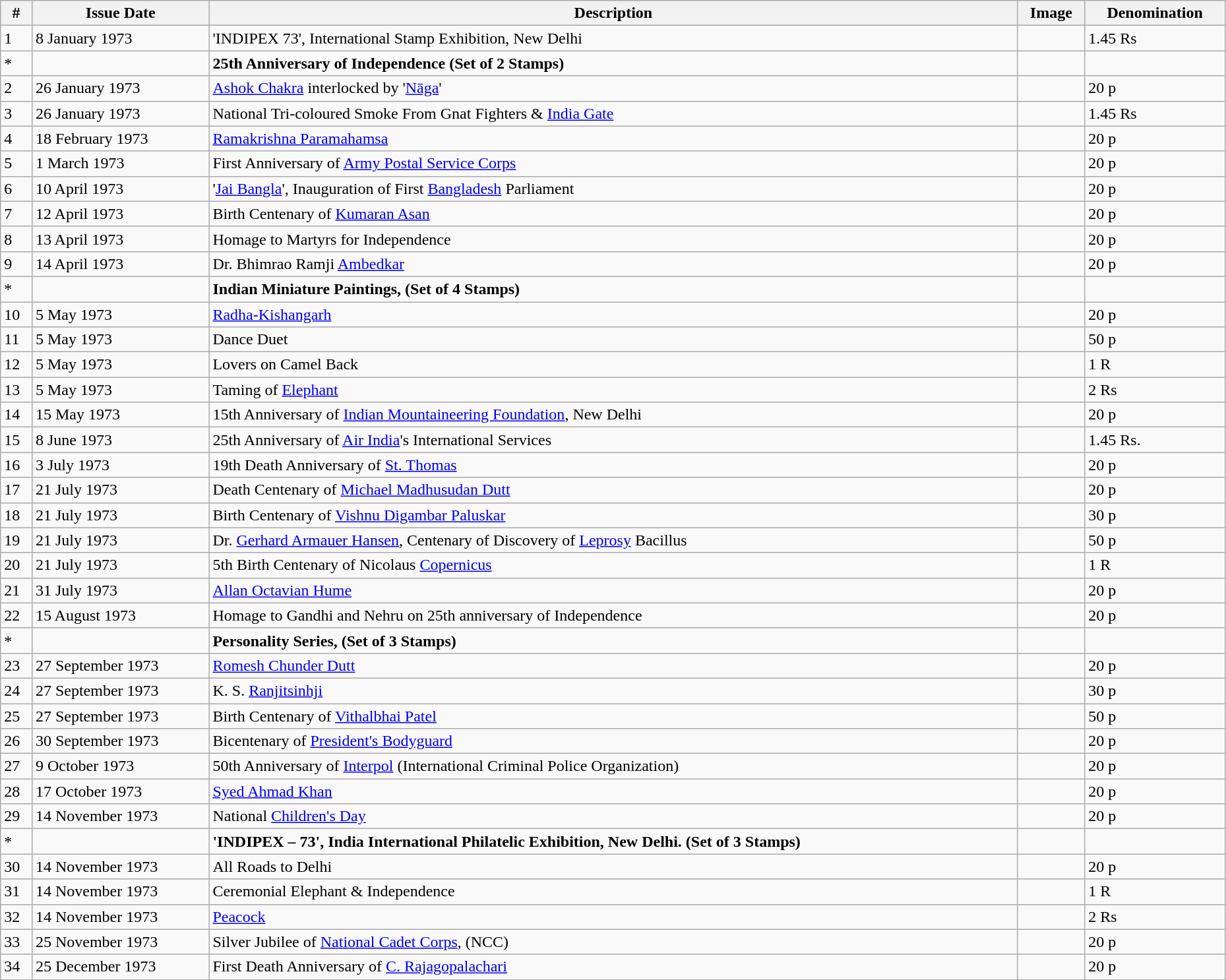<table class = "wikitable"  style = "text-align:justify" width = "98%">
<tr>
<th>#</th>
<th>Issue Date</th>
<th>Description</th>
<th>Image</th>
<th>Denomination</th>
</tr>
<tr>
<td>1</td>
<td>8 January 1973</td>
<td>'INDIPEX 73', International Stamp Exhibition, New Delhi</td>
<td></td>
<td>1.45 Rs</td>
</tr>
<tr>
<td>*</td>
<td></td>
<td><strong>25th Anniversary of Independence (Set of 2 Stamps)</strong></td>
<td></td>
<td></td>
</tr>
<tr>
<td>2</td>
<td>26 January 1973</td>
<td><a href='#'>Ashok Chakra</a> interlocked by '<a href='#'>Nāga</a>'</td>
<td></td>
<td>20 p</td>
</tr>
<tr>
<td>3</td>
<td>26 January 1973</td>
<td>National Tri-coloured Smoke From Gnat Fighters & <a href='#'>India Gate</a></td>
<td></td>
<td>1.45 Rs</td>
</tr>
<tr>
<td>4</td>
<td>18 February 1973</td>
<td><a href='#'>Ramakrishna Paramahamsa</a></td>
<td></td>
<td>20 p</td>
</tr>
<tr>
<td>5</td>
<td>1 March 1973</td>
<td>First Anniversary of <a href='#'>Army Postal Service Corps</a></td>
<td></td>
<td>20 p</td>
</tr>
<tr>
<td>6</td>
<td>10 April 1973</td>
<td>'<a href='#'>Jai Bangla</a>', Inauguration of First <a href='#'>Bangladesh</a> Parliament</td>
<td></td>
<td>20 p</td>
</tr>
<tr>
<td>7</td>
<td>12 April 1973</td>
<td>Birth Centenary of <a href='#'>Kumaran Asan</a></td>
<td></td>
<td>20 p</td>
</tr>
<tr>
<td>8</td>
<td>13 April 1973</td>
<td>Homage to Martyrs for Independence</td>
<td></td>
<td>20 p</td>
</tr>
<tr>
<td>9</td>
<td>14 April 1973</td>
<td>Dr. Bhimrao Ramji <a href='#'>Ambedkar</a></td>
<td></td>
<td>20 p</td>
</tr>
<tr>
<td>*</td>
<td></td>
<td><strong>Indian Miniature Paintings, (Set of 4 Stamps)</strong></td>
<td></td>
<td></td>
</tr>
<tr>
<td>10</td>
<td>5 May 1973</td>
<td><a href='#'>Radha-Kishangarh</a></td>
<td></td>
<td>20 p</td>
</tr>
<tr>
<td>11</td>
<td>5 May 1973</td>
<td>Dance Duet</td>
<td></td>
<td>50 p</td>
</tr>
<tr>
<td>12</td>
<td>5 May 1973</td>
<td>Lovers on Camel Back</td>
<td></td>
<td>1 R</td>
</tr>
<tr>
<td>13</td>
<td>5 May 1973</td>
<td>Taming of <a href='#'>Elephant</a></td>
<td></td>
<td>2 Rs</td>
</tr>
<tr>
<td>14</td>
<td>15 May 1973</td>
<td>15th Anniversary of <a href='#'>Indian Mountaineering Foundation</a>, New Delhi</td>
<td></td>
<td>20 p</td>
</tr>
<tr>
<td>15</td>
<td>8 June 1973</td>
<td>25th Anniversary of <a href='#'>Air India</a>'s International Services</td>
<td></td>
<td>1.45 Rs.</td>
</tr>
<tr>
<td>16</td>
<td>3 July 1973</td>
<td>19th Death Anniversary of <a href='#'>St. Thomas</a></td>
<td></td>
<td>20 p</td>
</tr>
<tr>
<td>17</td>
<td>21 July 1973</td>
<td>Death Centenary of <a href='#'>Michael Madhusudan Dutt</a></td>
<td></td>
<td>20 p</td>
</tr>
<tr>
<td>18</td>
<td>21 July 1973</td>
<td>Birth Centenary of <a href='#'>Vishnu Digambar Paluskar</a></td>
<td></td>
<td>30 p</td>
</tr>
<tr>
<td>19</td>
<td>21 July 1973</td>
<td>Dr. <a href='#'>Gerhard Armauer Hansen</a>, Centenary of Discovery of <a href='#'>Leprosy</a> Bacillus</td>
<td></td>
<td>50 p</td>
</tr>
<tr>
<td>20</td>
<td>21 July 1973</td>
<td>5th Birth Centenary of Nicolaus <a href='#'>Copernicus</a></td>
<td></td>
<td>1 R</td>
</tr>
<tr>
<td>21</td>
<td>31 July 1973</td>
<td><a href='#'>Allan Octavian Hume</a></td>
<td></td>
<td>20 p</td>
</tr>
<tr>
<td>22</td>
<td>15 August 1973</td>
<td>Homage to Gandhi and Nehru on 25th anniversary of Independence</td>
<td></td>
<td>20 p</td>
</tr>
<tr>
<td>*</td>
<td></td>
<td><strong>Personality Series, (Set of 3 Stamps)</strong></td>
<td></td>
<td></td>
</tr>
<tr>
<td>23</td>
<td>27 September 1973</td>
<td><a href='#'>Romesh Chunder Dutt</a></td>
<td></td>
<td>20 p</td>
</tr>
<tr>
<td>24</td>
<td>27 September 1973</td>
<td>K. S. <a href='#'>Ranjitsinhji</a></td>
<td></td>
<td>30 p</td>
</tr>
<tr>
<td>25</td>
<td>27 September 1973</td>
<td>Birth Centenary of <a href='#'>Vithalbhai Patel</a></td>
<td></td>
<td>50 p</td>
</tr>
<tr>
<td>26</td>
<td>30 September 1973</td>
<td>Bicentenary of <a href='#'>President's Bodyguard</a></td>
<td></td>
<td>20 p</td>
</tr>
<tr>
<td>27</td>
<td>9 October 1973</td>
<td>50th Anniversary of <a href='#'>Interpol</a> (International Criminal Police Organization)</td>
<td></td>
<td>20 p</td>
</tr>
<tr>
<td>28</td>
<td>17 October 1973</td>
<td><a href='#'>Syed Ahmad Khan</a></td>
<td></td>
<td>20 p</td>
</tr>
<tr>
<td>29</td>
<td>14 November 1973</td>
<td>National <a href='#'>Children's Day</a></td>
<td></td>
<td>20 p</td>
</tr>
<tr>
<td>*</td>
<td></td>
<td><strong>'INDIPEX – 73', India International Philatelic Exhibition, New Delhi. (Set of 3 Stamps)</strong></td>
<td></td>
<td></td>
</tr>
<tr>
<td>30</td>
<td>14 November 1973</td>
<td>All Roads to Delhi</td>
<td></td>
<td>20 p</td>
</tr>
<tr>
<td>31</td>
<td>14 November 1973</td>
<td>Ceremonial Elephant & Independence</td>
<td></td>
<td>1 R</td>
</tr>
<tr>
<td>32</td>
<td>14 November 1973</td>
<td><a href='#'>Peacock</a></td>
<td></td>
<td>2 Rs</td>
</tr>
<tr>
<td>33</td>
<td>25 November 1973</td>
<td>Silver Jubilee of <a href='#'>National Cadet Corps</a>, (NCC)</td>
<td></td>
<td>20 p</td>
</tr>
<tr>
<td>34</td>
<td>25 December 1973</td>
<td>First Death Anniversary of <a href='#'>C. Rajagopalachari</a></td>
<td></td>
<td>20 p</td>
</tr>
<tr>
</tr>
</table>
